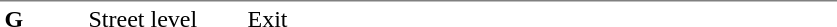<table table border=0 cellspacing=0 cellpadding=3>
<tr>
<td style="border-top:solid 1px gray;" width=50 valign=top><strong>G</strong></td>
<td style="border-top:solid 1px gray;" width=100 valign=top>Street level</td>
<td style="border-top:solid 1px gray;" width=390 valign=top>Exit</td>
</tr>
</table>
